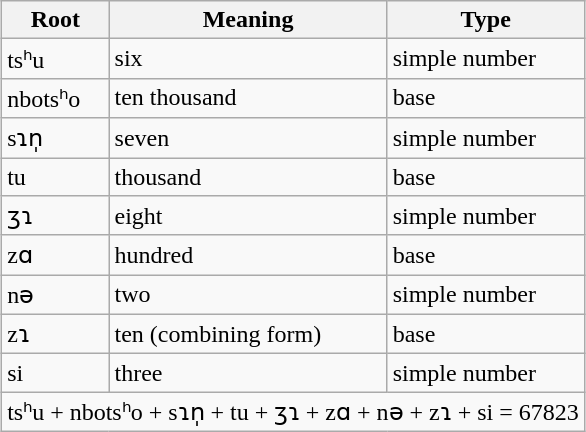<table class="wikitable" style="margin: auto">
<tr>
<th>Root</th>
<th>Meaning</th>
<th>Type</th>
</tr>
<tr>
<td>tsʰu</td>
<td>six</td>
<td>simple number</td>
</tr>
<tr>
<td>nbotsʰo</td>
<td>ten thousand</td>
<td>base</td>
</tr>
<tr>
<td>sɿn̩</td>
<td>seven</td>
<td>simple number</td>
</tr>
<tr>
<td>tu</td>
<td>thousand</td>
<td>base</td>
</tr>
<tr>
<td>ʒɿ</td>
<td>eight</td>
<td>simple number</td>
</tr>
<tr>
<td>zɑ</td>
<td>hundred</td>
<td>base</td>
</tr>
<tr>
<td>nə</td>
<td>two</td>
<td>simple number</td>
</tr>
<tr>
<td>zɿ</td>
<td>ten (combining form)</td>
<td>base</td>
</tr>
<tr>
<td>si</td>
<td>three</td>
<td>simple number</td>
</tr>
<tr>
<td colspan="3">tsʰu + nbotsʰo + sɿn̩ + tu + ʒɿ + zɑ + nə + zɿ + si = 67823</td>
</tr>
</table>
